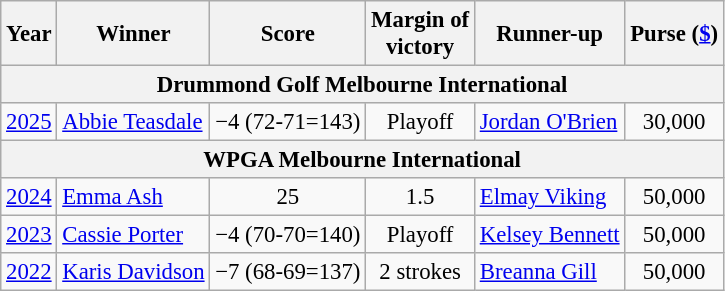<table class=wikitable style="font-size:95%">
<tr>
<th>Year</th>
<th>Winner</th>
<th>Score</th>
<th>Margin of<br>victory</th>
<th>Runner-up</th>
<th>Purse (<a href='#'>$</a>)</th>
</tr>
<tr>
<th colspan=7>Drummond Golf Melbourne International</th>
</tr>
<tr>
<td><a href='#'>2025</a></td>
<td> <a href='#'>Abbie Teasdale</a></td>
<td align=center>−4 (72-71=143)</td>
<td align=center>Playoff</td>
<td> <a href='#'>Jordan O'Brien</a></td>
<td align=center>30,000</td>
</tr>
<tr>
<th colspan=7>WPGA Melbourne International</th>
</tr>
<tr>
<td><a href='#'>2024</a></td>
<td> <a href='#'>Emma Ash</a></td>
<td align=center>25</td>
<td align=center>1.5</td>
<td> <a href='#'>Elmay Viking</a></td>
<td align=center>50,000</td>
</tr>
<tr>
<td><a href='#'>2023</a></td>
<td> <a href='#'>Cassie Porter</a></td>
<td align=center>−4 (70-70=140)</td>
<td align=center>Playoff</td>
<td> <a href='#'>Kelsey Bennett</a></td>
<td align=center>50,000</td>
</tr>
<tr>
<td><a href='#'>2022</a></td>
<td> <a href='#'>Karis Davidson</a></td>
<td align=center>−7 (68-69=137)</td>
<td align=center>2 strokes</td>
<td> <a href='#'>Breanna Gill</a></td>
<td align=center>50,000</td>
</tr>
</table>
